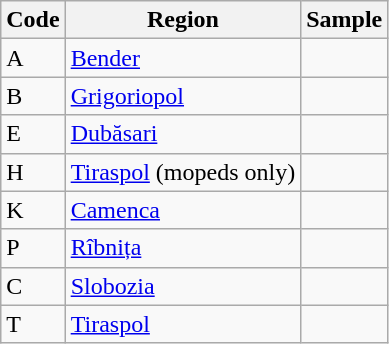<table class="wikitable">
<tr>
<th>Code</th>
<th>Region</th>
<th>Sample</th>
</tr>
<tr>
<td>A</td>
<td><a href='#'>Bender</a></td>
<td></td>
</tr>
<tr>
<td>B</td>
<td><a href='#'>Grigoriopol</a></td>
<td></td>
</tr>
<tr>
<td>E</td>
<td><a href='#'>Dubăsari</a></td>
<td></td>
</tr>
<tr>
<td>H</td>
<td><a href='#'>Tiraspol</a> (mopeds only)</td>
<td></td>
</tr>
<tr>
<td>K</td>
<td><a href='#'>Camenca</a></td>
<td></td>
</tr>
<tr>
<td>P</td>
<td><a href='#'>Rîbnița</a></td>
<td></td>
</tr>
<tr>
<td>C</td>
<td><a href='#'>Slobozia</a></td>
<td></td>
</tr>
<tr>
<td>T</td>
<td><a href='#'>Tiraspol</a></td>
<td></td>
</tr>
</table>
